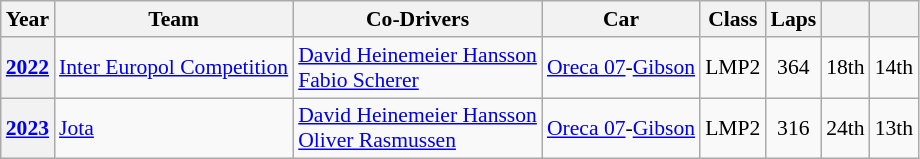<table class="wikitable" style="text-align:center; font-size:90%">
<tr>
<th>Year</th>
<th>Team</th>
<th>Co-Drivers</th>
<th>Car</th>
<th>Class</th>
<th>Laps</th>
<th></th>
<th></th>
</tr>
<tr>
<th><a href='#'>2022</a></th>
<td align="left" nowrap> <a href='#'>Inter Europol Competition</a></td>
<td align="left" nowrap> <a href='#'>David Heinemeier Hansson</a><br>  <a href='#'>Fabio Scherer</a></td>
<td align="left" nowrap><a href='#'>Oreca 07</a>-<a href='#'>Gibson</a></td>
<td>LMP2</td>
<td>364</td>
<td>18th</td>
<td>14th</td>
</tr>
<tr>
<th><a href='#'>2023</a></th>
<td align="left"nowrap> <a href='#'>Jota</a></td>
<td align="left"nowrap> <a href='#'>David Heinemeier Hansson</a><br> <a href='#'>Oliver Rasmussen</a></td>
<td align="left" nowrap><a href='#'>Oreca 07</a>-<a href='#'>Gibson</a></td>
<td>LMP2</td>
<td>316</td>
<td>24th</td>
<td>13th</td>
</tr>
</table>
